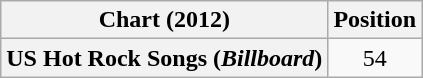<table class="wikitable plainrowheaders">
<tr>
<th>Chart (2012)</th>
<th>Position</th>
</tr>
<tr>
<th scope="row">US Hot Rock Songs (<em>Billboard</em>)</th>
<td align="center">54</td>
</tr>
</table>
